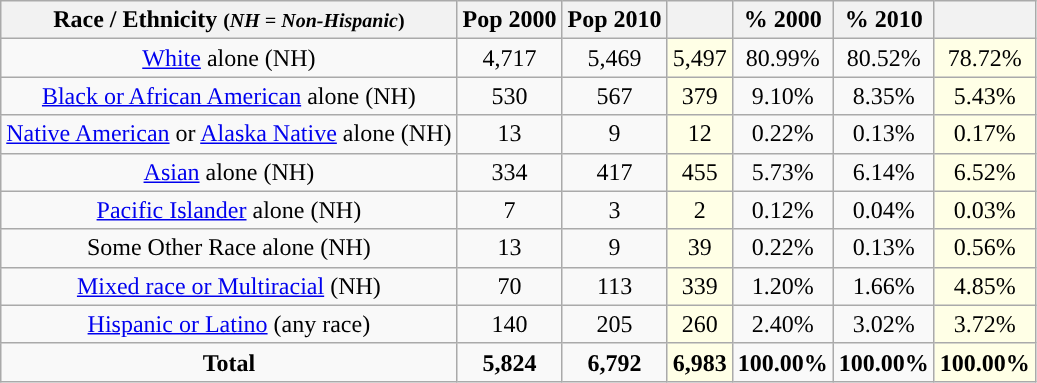<table class="wikitable" style="text-align:center;">
<tr>
<th>Race / Ethnicity <small>(<em>NH = Non-Hispanic</em>)</small></th>
<th>Pop 2000</th>
<th>Pop 2010</th>
<th></th>
<th>% 2000</th>
<th>% 2010</th>
<th></th>
</tr>
<tr>
<td><a href='#'>White</a> alone (NH)</td>
<td>4,717</td>
<td>5,469</td>
<td style='background: #ffffe6;'>5,497</td>
<td>80.99%</td>
<td>80.52%</td>
<td style='background: #ffffe6;'>78.72%</td>
</tr>
<tr>
<td><a href='#'>Black or African American</a> alone (NH)</td>
<td>530</td>
<td>567</td>
<td style='background: #ffffe6;'>379</td>
<td>9.10%</td>
<td>8.35%</td>
<td style='background: #ffffe6;'>5.43%</td>
</tr>
<tr>
<td><a href='#'>Native American</a> or <a href='#'>Alaska Native</a> alone (NH)</td>
<td>13</td>
<td>9</td>
<td style='background: #ffffe6;'>12</td>
<td>0.22%</td>
<td>0.13%</td>
<td style='background: #ffffe6;'>0.17%</td>
</tr>
<tr>
<td><a href='#'>Asian</a> alone (NH)</td>
<td>334</td>
<td>417</td>
<td style='background: #ffffe6;'>455</td>
<td>5.73%</td>
<td>6.14%</td>
<td style='background: #ffffe6;'>6.52%</td>
</tr>
<tr>
<td><a href='#'>Pacific Islander</a> alone (NH)</td>
<td>7</td>
<td>3</td>
<td style='background: #ffffe6;'>2</td>
<td>0.12%</td>
<td>0.04%</td>
<td style='background: #ffffe6;'>0.03%</td>
</tr>
<tr>
<td>Some Other Race alone (NH)</td>
<td>13</td>
<td>9</td>
<td style='background: #ffffe6;'>39</td>
<td>0.22%</td>
<td>0.13%</td>
<td style='background: #ffffe6;'>0.56%</td>
</tr>
<tr>
<td><a href='#'>Mixed race or Multiracial</a> (NH)</td>
<td>70</td>
<td>113</td>
<td style='background: #ffffe6;'>339</td>
<td>1.20%</td>
<td>1.66%</td>
<td style='background: #ffffe6;'>4.85%</td>
</tr>
<tr>
<td><a href='#'>Hispanic or Latino</a> (any race)</td>
<td>140</td>
<td>205</td>
<td style='background: #ffffe6;'>260</td>
<td>2.40%</td>
<td>3.02%</td>
<td style='background: #ffffe6;'>3.72%</td>
</tr>
<tr>
<td><strong>Total</strong></td>
<td><strong>5,824</strong></td>
<td><strong>6,792</strong></td>
<td style='background: #ffffe6;'><strong>6,983</strong></td>
<td><strong>100.00%</strong></td>
<td><strong>100.00%</strong></td>
<td style='background: #ffffe6;'><strong>100.00%</strong></td>
</tr>
</table>
